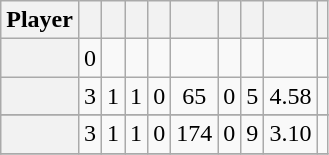<table class="wikitable sortable plainrowheaders" style="text-align:center;">
<tr>
<th scope="col">Player</th>
<th scope="col"></th>
<th scope="col"></th>
<th scope="col"></th>
<th scope="col"></th>
<th scope="col"></th>
<th scope="col"></th>
<th scope="col"></th>
<th scope="col"></th>
<th scope="col" class="unsortable"></th>
</tr>
<tr>
<th scope="row"></th>
<td>0</td>
<td></td>
<td></td>
<td></td>
<td></td>
<td></td>
<td></td>
<td></td>
<td></td>
</tr>
<tr>
<th scope="row"></th>
<td>3</td>
<td>1</td>
<td>1</td>
<td>0</td>
<td>65</td>
<td>0</td>
<td>5</td>
<td>4.58</td>
<td></td>
</tr>
<tr>
</tr>
<tr>
<th scope="row"></th>
<td>3</td>
<td>1</td>
<td>1</td>
<td>0</td>
<td>174</td>
<td>0</td>
<td>9</td>
<td>3.10</td>
<td></td>
</tr>
<tr>
</tr>
</table>
